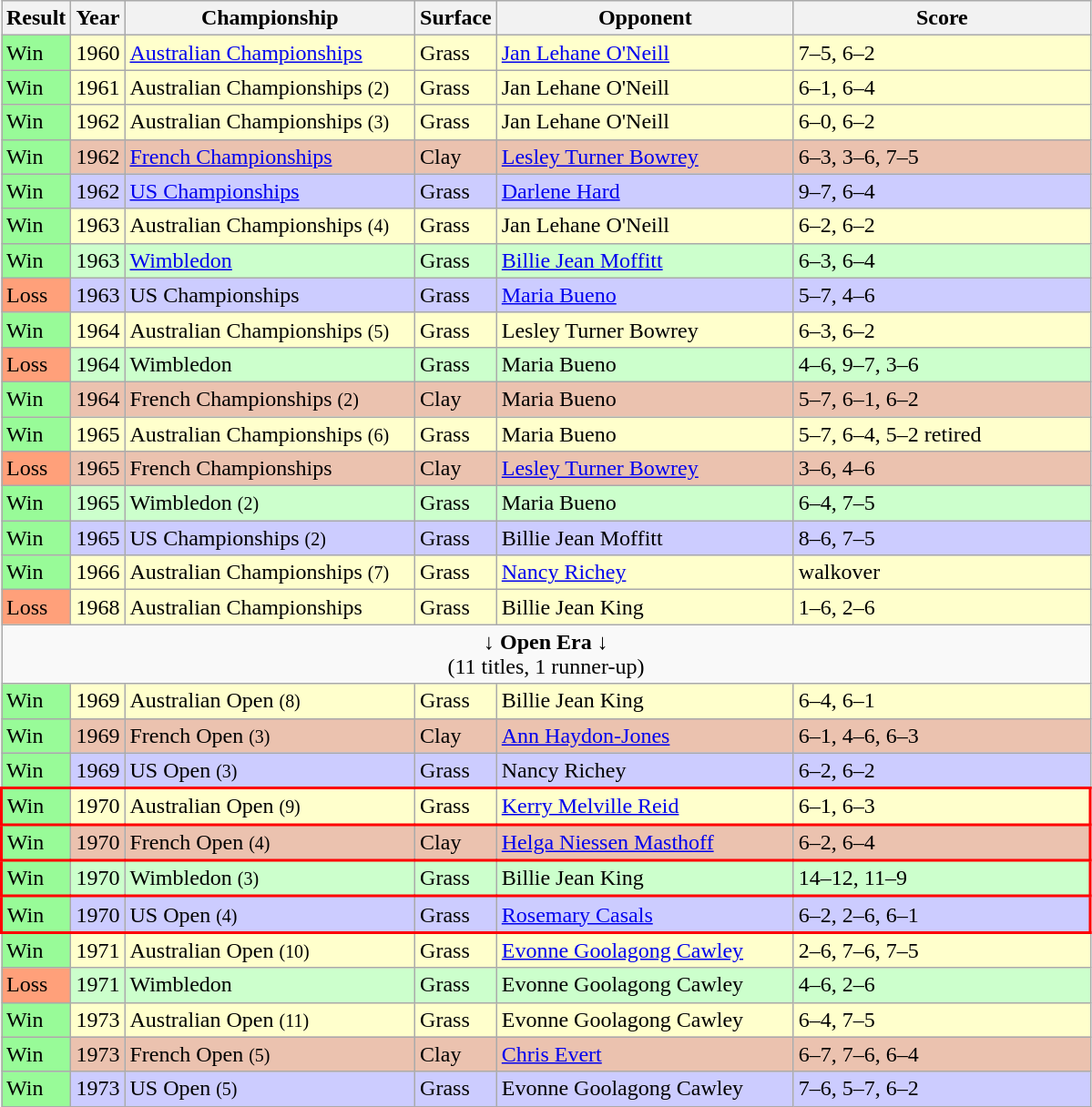<table class="sortable wikitable">
<tr>
<th>Result</th>
<th>Year</th>
<th width=205>Championship</th>
<th>Surface</th>
<th width=210>Opponent</th>
<th width=210>Score</th>
</tr>
<tr style=background:#ffffcc>
<td style=background:#98fb98>Win</td>
<td>1960</td>
<td><a href='#'>Australian Championships</a></td>
<td>Grass</td>
<td> <a href='#'>Jan Lehane O'Neill</a></td>
<td>7–5, 6–2</td>
</tr>
<tr style=background:#ffffcc>
<td style=background:#98fb98>Win</td>
<td>1961</td>
<td>Australian Championships <small>(2)</small></td>
<td>Grass</td>
<td> Jan Lehane O'Neill</td>
<td>6–1, 6–4</td>
</tr>
<tr style=background:#ffffcc>
<td style=background:#98fb98>Win</td>
<td>1962</td>
<td>Australian Championships <small>(3)</small></td>
<td>Grass</td>
<td> Jan Lehane O'Neill</td>
<td>6–0, 6–2</td>
</tr>
<tr style=background:#ebc2af>
<td style=background:#98fb98>Win</td>
<td>1962</td>
<td><a href='#'>French Championships</a></td>
<td>Clay</td>
<td> <a href='#'>Lesley Turner Bowrey</a></td>
<td>6–3, 3–6, 7–5</td>
</tr>
<tr style=background:#ccccff>
<td style=background:#98fb98>Win</td>
<td>1962</td>
<td><a href='#'>US Championships</a></td>
<td>Grass</td>
<td> <a href='#'>Darlene Hard</a></td>
<td>9–7, 6–4</td>
</tr>
<tr style=background:#ffffcc>
<td style=background:#98fb98>Win</td>
<td>1963</td>
<td>Australian Championships <small>(4)</small></td>
<td>Grass</td>
<td> Jan Lehane O'Neill</td>
<td>6–2, 6–2</td>
</tr>
<tr style=background:#ccffcc>
<td style=background:#98fb98>Win</td>
<td>1963</td>
<td><a href='#'>Wimbledon</a></td>
<td>Grass</td>
<td> <a href='#'>Billie Jean Moffitt</a></td>
<td>6–3, 6–4</td>
</tr>
<tr style=background:#ccccff>
<td style=background:#ffa07a>Loss</td>
<td>1963</td>
<td>US Championships</td>
<td>Grass</td>
<td> <a href='#'>Maria Bueno</a></td>
<td>5–7, 4–6</td>
</tr>
<tr style=background:#ffffcc>
<td style=background:#98fb98>Win</td>
<td>1964</td>
<td>Australian Championships <small>(5)</small></td>
<td>Grass</td>
<td> Lesley Turner Bowrey</td>
<td>6–3, 6–2</td>
</tr>
<tr style=background:#ccffcc>
<td style=background:#ffa07a>Loss</td>
<td>1964</td>
<td>Wimbledon</td>
<td>Grass</td>
<td> Maria Bueno</td>
<td>4–6, 9–7, 3–6</td>
</tr>
<tr style=background:#ebc2af>
<td style=background:#98fb98>Win</td>
<td>1964</td>
<td>French Championships <small>(2)</small></td>
<td>Clay</td>
<td> Maria Bueno</td>
<td>5–7, 6–1, 6–2</td>
</tr>
<tr style=background:#ffffcc>
<td style=background:#98fb98>Win</td>
<td>1965</td>
<td>Australian Championships <small>(6)</small></td>
<td>Grass</td>
<td> Maria Bueno</td>
<td>5–7, 6–4, 5–2 retired</td>
</tr>
<tr style=background:#ebc2af>
<td style=background:#ffa07a>Loss</td>
<td>1965</td>
<td>French Championships</td>
<td>Clay</td>
<td> <a href='#'>Lesley Turner Bowrey</a></td>
<td>3–6, 4–6</td>
</tr>
<tr style=background:#ccffcc>
<td style=background:#98fb98>Win</td>
<td>1965</td>
<td>Wimbledon <small>(2)</small></td>
<td>Grass</td>
<td> Maria Bueno</td>
<td>6–4, 7–5</td>
</tr>
<tr style=background:#ccccff>
<td style=background:#98fb98>Win</td>
<td>1965</td>
<td>US Championships <small>(2)</small></td>
<td>Grass</td>
<td> Billie Jean Moffitt</td>
<td>8–6, 7–5</td>
</tr>
<tr style=background:#ffffcc>
<td style=background:#98fb98>Win</td>
<td>1966</td>
<td>Australian Championships <small>(7)</small></td>
<td>Grass</td>
<td> <a href='#'>Nancy Richey</a></td>
<td>walkover</td>
</tr>
<tr style=background:#ffffcc>
<td style=background:#ffa07a>Loss</td>
<td>1968</td>
<td>Australian Championships</td>
<td>Grass</td>
<td> Billie Jean King</td>
<td>1–6, 2–6</td>
</tr>
<tr>
<td align=center colspan=6><strong>↓ Open Era ↓</strong><br>(11 titles, 1 runner-up)</td>
</tr>
<tr style=background:#ffffcc>
<td style=background:#98fb98>Win</td>
<td>1969</td>
<td>Australian Open <small>(8)</small></td>
<td>Grass</td>
<td> Billie Jean King</td>
<td>6–4, 6–1</td>
</tr>
<tr style=background:#ebc2af>
<td style=background:#98fb98>Win</td>
<td>1969</td>
<td>French Open <small>(3)</small></td>
<td>Clay</td>
<td> <a href='#'>Ann Haydon-Jones</a></td>
<td>6–1, 4–6, 6–3</td>
</tr>
<tr style=background:#ccccff>
<td style=background:#98fb98>Win</td>
<td>1969</td>
<td>US Open <small>(3)</small></td>
<td>Grass</td>
<td> Nancy Richey</td>
<td>6–2, 6–2</td>
</tr>
<tr style="background:#ffc;border:2px solid red">
<td style=background:#98fb98>Win</td>
<td>1970</td>
<td>Australian Open <small>(9)</small></td>
<td>Grass</td>
<td> <a href='#'>Kerry Melville Reid</a></td>
<td>6–1, 6–3</td>
</tr>
<tr style="background:#ebc2af;border:2px solid red">
<td style=background:#98fb98>Win</td>
<td>1970</td>
<td>French Open <small>(4)</small></td>
<td>Clay</td>
<td> <a href='#'>Helga Niessen Masthoff</a></td>
<td>6–2, 6–4</td>
</tr>
<tr style="background:#cfc;border:2px solid red">
<td style=background:#98fb98>Win</td>
<td>1970</td>
<td>Wimbledon <small>(3)</small></td>
<td>Grass</td>
<td> Billie Jean King</td>
<td>14–12, 11–9</td>
</tr>
<tr style="background:#ccf;border:2px solid red">
<td style=background:#98fb98>Win</td>
<td>1970</td>
<td>US Open <small>(4)</small></td>
<td>Grass</td>
<td> <a href='#'>Rosemary Casals</a></td>
<td>6–2, 2–6, 6–1</td>
</tr>
<tr style=background:#ffffcc>
<td style=background:#98fb98>Win</td>
<td>1971</td>
<td>Australian Open <small>(10)</small></td>
<td>Grass</td>
<td> <a href='#'>Evonne Goolagong Cawley</a></td>
<td>2–6, 7–6, 7–5</td>
</tr>
<tr style=background:#ccffcc>
<td style=background:#ffa07a>Loss</td>
<td>1971</td>
<td>Wimbledon</td>
<td>Grass</td>
<td> Evonne Goolagong Cawley</td>
<td>4–6, 2–6</td>
</tr>
<tr style=background:#ffffcc>
<td style=background:#98fb98>Win</td>
<td>1973</td>
<td>Australian Open <small>(11)</small></td>
<td>Grass</td>
<td> Evonne Goolagong Cawley</td>
<td>6–4, 7–5</td>
</tr>
<tr style=background:#ebc2af>
<td style=background:#98fb98>Win</td>
<td>1973</td>
<td>French Open <small>(5)</small></td>
<td>Clay</td>
<td> <a href='#'>Chris Evert</a></td>
<td>6–7, 7–6, 6–4</td>
</tr>
<tr style=background:#ccccff>
<td style=background:#98fb98>Win</td>
<td>1973</td>
<td>US Open <small>(5)</small></td>
<td>Grass</td>
<td> Evonne Goolagong Cawley</td>
<td>7–6, 5–7, 6–2</td>
</tr>
</table>
